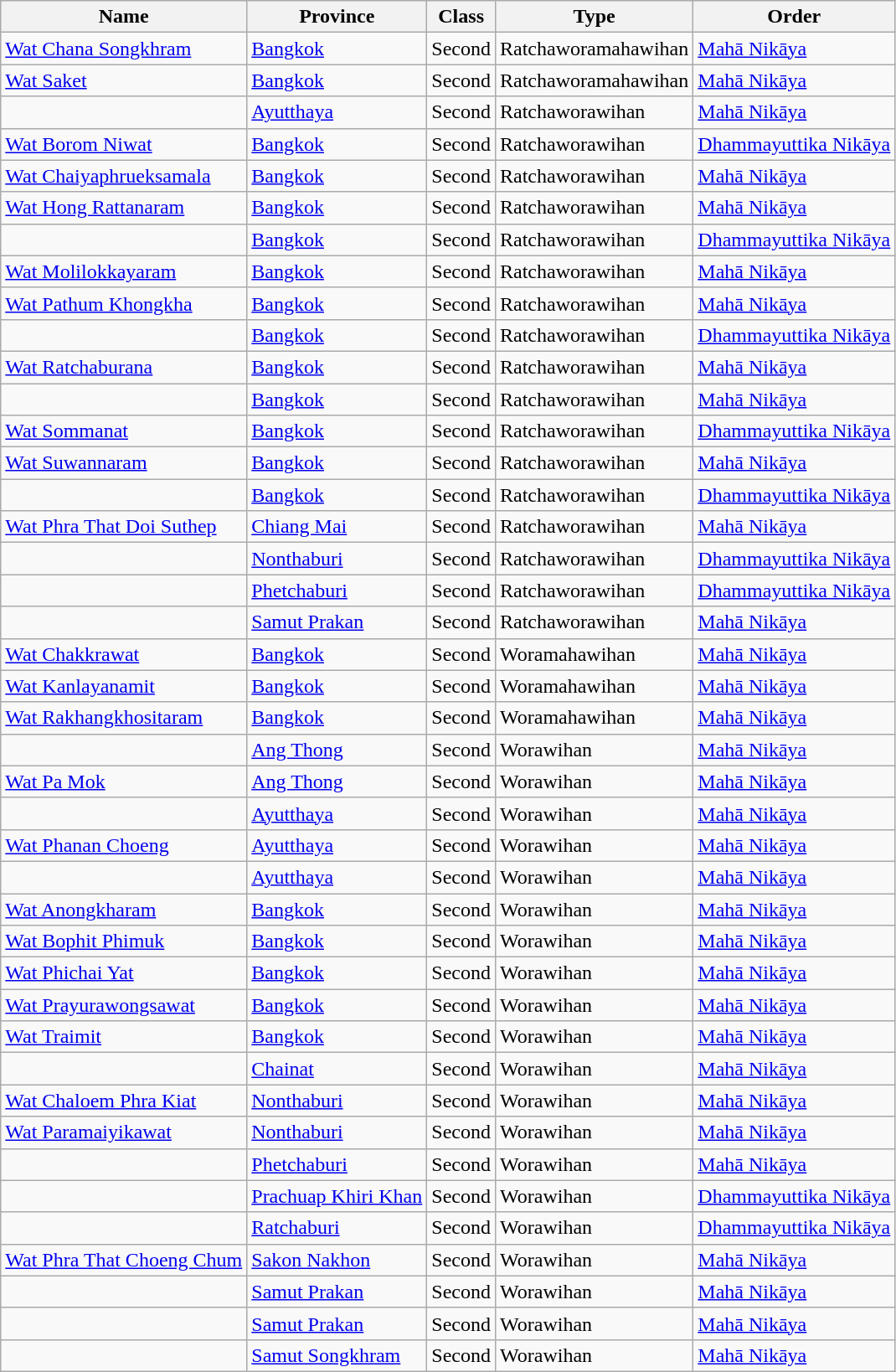<table class="wikitable sortable">
<tr>
<th>Name</th>
<th>Province</th>
<th>Class</th>
<th>Type</th>
<th>Order</th>
</tr>
<tr>
<td><a href='#'>Wat Chana Songkhram</a></td>
<td><a href='#'>Bangkok</a></td>
<td>Second</td>
<td>Ratchaworamahawihan</td>
<td><a href='#'>Mahā Nikāya</a></td>
</tr>
<tr>
<td><a href='#'>Wat Saket</a></td>
<td><a href='#'>Bangkok</a></td>
<td>Second</td>
<td>Ratchaworamahawihan</td>
<td><a href='#'>Mahā Nikāya</a></td>
</tr>
<tr>
<td></td>
<td><a href='#'>Ayutthaya</a></td>
<td>Second</td>
<td>Ratchaworawihan</td>
<td><a href='#'>Mahā Nikāya</a></td>
</tr>
<tr>
<td><a href='#'>Wat Borom Niwat</a></td>
<td><a href='#'>Bangkok</a></td>
<td>Second</td>
<td>Ratchaworawihan</td>
<td><a href='#'>Dhammayuttika Nikāya</a></td>
</tr>
<tr>
<td><a href='#'>Wat Chaiyaphrueksamala</a></td>
<td><a href='#'>Bangkok</a></td>
<td>Second</td>
<td>Ratchaworawihan</td>
<td><a href='#'>Mahā Nikāya</a></td>
</tr>
<tr>
<td><a href='#'>Wat Hong Rattanaram</a></td>
<td><a href='#'>Bangkok</a></td>
<td>Second</td>
<td>Ratchaworawihan</td>
<td><a href='#'>Mahā Nikāya</a></td>
</tr>
<tr>
<td></td>
<td><a href='#'>Bangkok</a></td>
<td>Second</td>
<td>Ratchaworawihan</td>
<td><a href='#'>Dhammayuttika Nikāya</a></td>
</tr>
<tr>
<td><a href='#'>Wat Molilokkayaram</a></td>
<td><a href='#'>Bangkok</a></td>
<td>Second</td>
<td>Ratchaworawihan</td>
<td><a href='#'>Mahā Nikāya</a></td>
</tr>
<tr>
<td><a href='#'>Wat Pathum Khongkha</a></td>
<td><a href='#'>Bangkok</a></td>
<td>Second</td>
<td>Ratchaworawihan</td>
<td><a href='#'>Mahā Nikāya</a></td>
</tr>
<tr>
<td></td>
<td><a href='#'>Bangkok</a></td>
<td>Second</td>
<td>Ratchaworawihan</td>
<td><a href='#'>Dhammayuttika Nikāya</a></td>
</tr>
<tr>
<td><a href='#'>Wat Ratchaburana</a></td>
<td><a href='#'>Bangkok</a></td>
<td>Second</td>
<td>Ratchaworawihan</td>
<td><a href='#'>Mahā Nikāya</a></td>
</tr>
<tr>
<td></td>
<td><a href='#'>Bangkok</a></td>
<td>Second</td>
<td>Ratchaworawihan</td>
<td><a href='#'>Mahā Nikāya</a></td>
</tr>
<tr>
<td><a href='#'>Wat Sommanat</a></td>
<td><a href='#'>Bangkok</a></td>
<td>Second</td>
<td>Ratchaworawihan</td>
<td><a href='#'>Dhammayuttika Nikāya</a></td>
</tr>
<tr>
<td><a href='#'>Wat Suwannaram</a></td>
<td><a href='#'>Bangkok</a></td>
<td>Second</td>
<td>Ratchaworawihan</td>
<td><a href='#'>Mahā Nikāya</a></td>
</tr>
<tr>
<td></td>
<td><a href='#'>Bangkok</a></td>
<td>Second</td>
<td>Ratchaworawihan</td>
<td><a href='#'>Dhammayuttika Nikāya</a></td>
</tr>
<tr>
<td><a href='#'>Wat Phra That Doi Suthep</a></td>
<td><a href='#'>Chiang Mai</a></td>
<td>Second</td>
<td>Ratchaworawihan</td>
<td><a href='#'>Mahā Nikāya</a></td>
</tr>
<tr>
<td></td>
<td><a href='#'>Nonthaburi</a></td>
<td>Second</td>
<td>Ratchaworawihan</td>
<td><a href='#'>Dhammayuttika Nikāya</a></td>
</tr>
<tr>
<td></td>
<td><a href='#'>Phetchaburi</a></td>
<td>Second</td>
<td>Ratchaworawihan</td>
<td><a href='#'>Dhammayuttika Nikāya</a></td>
</tr>
<tr>
<td></td>
<td><a href='#'>Samut Prakan</a></td>
<td>Second</td>
<td>Ratchaworawihan</td>
<td><a href='#'>Mahā Nikāya</a></td>
</tr>
<tr>
<td><a href='#'>Wat Chakkrawat</a></td>
<td><a href='#'>Bangkok</a></td>
<td>Second</td>
<td>Woramahawihan</td>
<td><a href='#'>Mahā Nikāya</a></td>
</tr>
<tr>
<td><a href='#'>Wat Kanlayanamit</a></td>
<td><a href='#'>Bangkok</a></td>
<td>Second</td>
<td>Woramahawihan</td>
<td><a href='#'>Mahā Nikāya</a></td>
</tr>
<tr>
<td><a href='#'>Wat Rakhangkhositaram</a></td>
<td><a href='#'>Bangkok</a></td>
<td>Second</td>
<td>Woramahawihan</td>
<td><a href='#'>Mahā Nikāya</a></td>
</tr>
<tr>
<td></td>
<td><a href='#'>Ang Thong</a></td>
<td>Second</td>
<td>Worawihan</td>
<td><a href='#'>Mahā Nikāya</a></td>
</tr>
<tr>
<td><a href='#'>Wat Pa Mok</a></td>
<td><a href='#'>Ang Thong</a></td>
<td>Second</td>
<td>Worawihan</td>
<td><a href='#'>Mahā Nikāya</a></td>
</tr>
<tr>
<td></td>
<td><a href='#'>Ayutthaya</a></td>
<td>Second</td>
<td>Worawihan</td>
<td><a href='#'>Mahā Nikāya</a></td>
</tr>
<tr>
<td><a href='#'>Wat Phanan Choeng</a></td>
<td><a href='#'>Ayutthaya</a></td>
<td>Second</td>
<td>Worawihan</td>
<td><a href='#'>Mahā Nikāya</a></td>
</tr>
<tr>
<td></td>
<td><a href='#'>Ayutthaya</a></td>
<td>Second</td>
<td>Worawihan</td>
<td><a href='#'>Mahā Nikāya</a></td>
</tr>
<tr>
<td><a href='#'>Wat Anongkharam</a></td>
<td><a href='#'>Bangkok</a></td>
<td>Second</td>
<td>Worawihan</td>
<td><a href='#'>Mahā Nikāya</a></td>
</tr>
<tr>
<td><a href='#'>Wat Bophit Phimuk</a></td>
<td><a href='#'>Bangkok</a></td>
<td>Second</td>
<td>Worawihan</td>
<td><a href='#'>Mahā Nikāya</a></td>
</tr>
<tr>
<td><a href='#'>Wat Phichai Yat</a></td>
<td><a href='#'>Bangkok</a></td>
<td>Second</td>
<td>Worawihan</td>
<td><a href='#'>Mahā Nikāya</a></td>
</tr>
<tr>
<td><a href='#'>Wat Prayurawongsawat</a></td>
<td><a href='#'>Bangkok</a></td>
<td>Second</td>
<td>Worawihan</td>
<td><a href='#'>Mahā Nikāya</a></td>
</tr>
<tr>
<td><a href='#'>Wat Traimit</a></td>
<td><a href='#'>Bangkok</a></td>
<td>Second</td>
<td>Worawihan</td>
<td><a href='#'>Mahā Nikāya</a></td>
</tr>
<tr>
<td></td>
<td><a href='#'>Chainat</a></td>
<td>Second</td>
<td>Worawihan</td>
<td><a href='#'>Mahā Nikāya</a></td>
</tr>
<tr>
<td><a href='#'>Wat Chaloem Phra Kiat</a></td>
<td><a href='#'>Nonthaburi</a></td>
<td>Second</td>
<td>Worawihan</td>
<td><a href='#'>Mahā Nikāya</a></td>
</tr>
<tr>
<td><a href='#'>Wat Paramaiyikawat</a></td>
<td><a href='#'>Nonthaburi</a></td>
<td>Second</td>
<td>Worawihan</td>
<td><a href='#'>Mahā Nikāya</a></td>
</tr>
<tr>
<td></td>
<td><a href='#'>Phetchaburi</a></td>
<td>Second</td>
<td>Worawihan</td>
<td><a href='#'>Mahā Nikāya</a></td>
</tr>
<tr>
<td></td>
<td><a href='#'>Prachuap Khiri Khan</a></td>
<td>Second</td>
<td>Worawihan</td>
<td><a href='#'>Dhammayuttika Nikāya</a></td>
</tr>
<tr>
<td></td>
<td><a href='#'>Ratchaburi</a></td>
<td>Second</td>
<td>Worawihan</td>
<td><a href='#'>Dhammayuttika Nikāya</a></td>
</tr>
<tr>
<td><a href='#'>Wat Phra That Choeng Chum</a></td>
<td><a href='#'>Sakon Nakhon</a></td>
<td>Second</td>
<td>Worawihan</td>
<td><a href='#'>Mahā Nikāya</a></td>
</tr>
<tr>
<td></td>
<td><a href='#'>Samut Prakan</a></td>
<td>Second</td>
<td>Worawihan</td>
<td><a href='#'>Mahā Nikāya</a></td>
</tr>
<tr>
<td></td>
<td><a href='#'>Samut Prakan</a></td>
<td>Second</td>
<td>Worawihan</td>
<td><a href='#'>Mahā Nikāya</a></td>
</tr>
<tr>
<td></td>
<td><a href='#'>Samut Songkhram</a></td>
<td>Second</td>
<td>Worawihan</td>
<td><a href='#'>Mahā Nikāya</a></td>
</tr>
</table>
